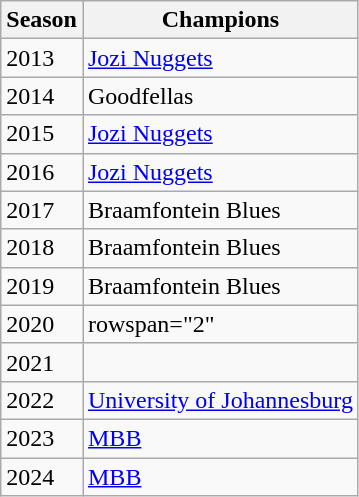<table class="wikitable">
<tr>
<th>Season</th>
<th>Champions</th>
</tr>
<tr>
<td>2013</td>
<td><a href='#'>Jozi Nuggets</a></td>
</tr>
<tr>
<td>2014</td>
<td>Goodfellas</td>
</tr>
<tr>
<td>2015</td>
<td><a href='#'>Jozi Nuggets</a></td>
</tr>
<tr>
<td>2016</td>
<td><a href='#'>Jozi Nuggets</a></td>
</tr>
<tr>
<td>2017</td>
<td>Braamfontein Blues</td>
</tr>
<tr>
<td>2018</td>
<td>Braamfontein Blues</td>
</tr>
<tr>
<td>2019</td>
<td>Braamfontein Blues</td>
</tr>
<tr>
<td>2020</td>
<td>rowspan="2" </td>
</tr>
<tr>
<td>2021</td>
</tr>
<tr>
<td>2022</td>
<td><a href='#'>University of Johannesburg</a></td>
</tr>
<tr>
<td>2023</td>
<td><a href='#'>MBB</a></td>
</tr>
<tr>
<td>2024</td>
<td><a href='#'>MBB</a></td>
</tr>
</table>
